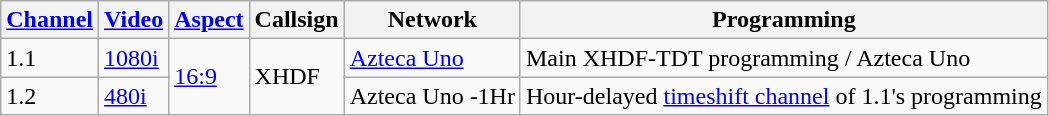<table class="wikitable sortable">
<tr>
<th><a href='#'>Channel</a></th>
<th><a href='#'>Video</a></th>
<th><a href='#'>Aspect</a></th>
<th>Callsign</th>
<th>Network</th>
<th>Programming</th>
</tr>
<tr>
<td>1.1</td>
<td><a href='#'>1080i</a></td>
<td rowspan=2><a href='#'>16:9</a></td>
<td rowspan=2>XHDF</td>
<td><a href='#'>Azteca Uno</a></td>
<td rowspan=1>Main XHDF-TDT programming / Azteca Uno</td>
</tr>
<tr>
<td>1.2</td>
<td><a href='#'>480i</a></td>
<td>Azteca Uno -1Hr</td>
<td rowspan=1>Hour-delayed <a href='#'>timeshift channel</a> of 1.1's programming</td>
</tr>
</table>
